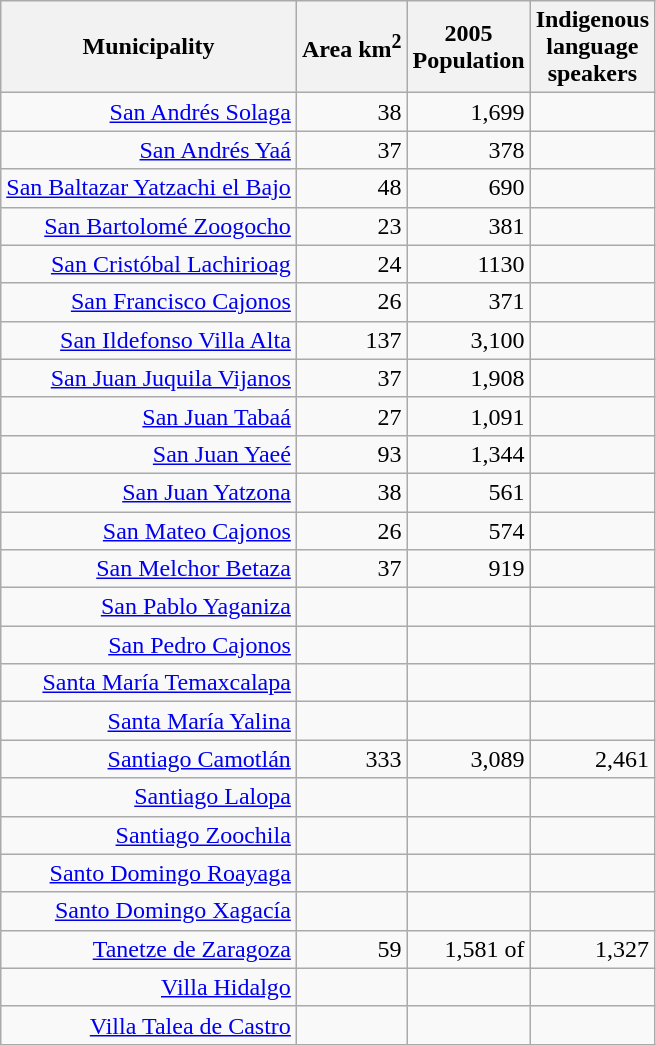<table class="wikitable sortable" style="text-align:right">
<tr>
<th>Municipality</th>
<th>Area km<sup>2</sup></th>
<th>2005<br>Population</th>
<th>Indigenous<br>language<br>speakers</th>
</tr>
<tr>
<td><a href='#'>San Andrés Solaga</a></td>
<td>38</td>
<td>1,699</td>
<td></td>
</tr>
<tr>
<td><a href='#'>San Andrés Yaá</a></td>
<td>37</td>
<td>378</td>
<td></td>
</tr>
<tr>
<td><a href='#'>San Baltazar Yatzachi el Bajo</a></td>
<td>48</td>
<td>690</td>
<td></td>
</tr>
<tr>
<td><a href='#'>San Bartolomé Zoogocho</a></td>
<td>23</td>
<td>381</td>
<td></td>
</tr>
<tr>
<td><a href='#'>San Cristóbal Lachirioag</a></td>
<td>24</td>
<td>1130</td>
<td></td>
</tr>
<tr>
<td><a href='#'>San Francisco Cajonos</a></td>
<td>26</td>
<td>371</td>
<td></td>
</tr>
<tr>
<td><a href='#'>San Ildefonso Villa Alta</a></td>
<td>137</td>
<td>3,100</td>
<td></td>
</tr>
<tr>
<td><a href='#'>San Juan Juquila Vijanos</a></td>
<td>37</td>
<td>1,908</td>
<td></td>
</tr>
<tr>
<td><a href='#'>San Juan Tabaá</a></td>
<td>27</td>
<td>1,091</td>
<td></td>
</tr>
<tr>
<td><a href='#'>San Juan Yaeé</a></td>
<td>93</td>
<td>1,344</td>
<td></td>
</tr>
<tr>
<td><a href='#'>San Juan Yatzona</a></td>
<td>38</td>
<td>561</td>
<td></td>
</tr>
<tr>
<td><a href='#'>San Mateo Cajonos</a></td>
<td>26</td>
<td>574</td>
<td></td>
</tr>
<tr>
<td><a href='#'>San Melchor Betaza</a></td>
<td>37</td>
<td>919</td>
<td></td>
</tr>
<tr>
<td><a href='#'>San Pablo Yaganiza</a></td>
<td></td>
<td></td>
<td></td>
</tr>
<tr>
<td><a href='#'>San Pedro Cajonos</a></td>
<td></td>
<td></td>
<td></td>
</tr>
<tr>
<td><a href='#'>Santa María Temaxcalapa</a></td>
<td></td>
<td></td>
<td></td>
</tr>
<tr>
<td><a href='#'>Santa María Yalina</a></td>
<td></td>
<td></td>
<td></td>
</tr>
<tr>
<td><a href='#'>Santiago Camotlán</a></td>
<td>333</td>
<td>3,089</td>
<td>2,461</td>
</tr>
<tr>
<td><a href='#'>Santiago Lalopa</a></td>
<td></td>
<td></td>
<td></td>
</tr>
<tr>
<td><a href='#'>Santiago Zoochila</a></td>
<td></td>
<td></td>
<td></td>
</tr>
<tr>
<td><a href='#'>Santo Domingo Roayaga</a></td>
<td></td>
<td></td>
<td></td>
</tr>
<tr>
<td><a href='#'>Santo Domingo Xagacía</a></td>
<td></td>
<td></td>
<td></td>
</tr>
<tr>
<td><a href='#'>Tanetze de Zaragoza</a></td>
<td>59</td>
<td>1,581 of</td>
<td>1,327</td>
</tr>
<tr>
<td><a href='#'>Villa Hidalgo</a></td>
<td></td>
<td></td>
<td></td>
</tr>
<tr>
<td><a href='#'>Villa Talea de Castro</a></td>
<td></td>
<td></td>
<td></td>
</tr>
</table>
